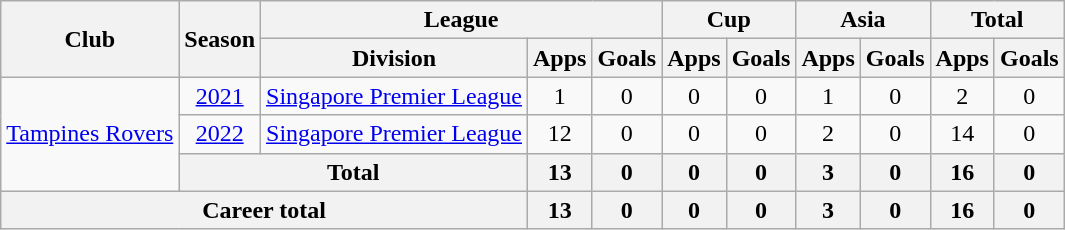<table class="wikitable" style="text-align: center">
<tr>
<th rowspan="2">Club</th>
<th rowspan="2">Season</th>
<th colspan="3">League</th>
<th colspan="2">Cup</th>
<th colspan="2">Asia</th>
<th colspan="2">Total</th>
</tr>
<tr>
<th>Division</th>
<th>Apps</th>
<th>Goals</th>
<th>Apps</th>
<th>Goals</th>
<th>Apps</th>
<th>Goals</th>
<th>Apps</th>
<th>Goals</th>
</tr>
<tr>
<td rowspan="3"><a href='#'>Tampines Rovers</a></td>
<td><a href='#'>2021</a></td>
<td><a href='#'>Singapore Premier League</a></td>
<td>1</td>
<td>0</td>
<td>0</td>
<td>0</td>
<td>1</td>
<td>0</td>
<td>2</td>
<td>0</td>
</tr>
<tr>
<td><a href='#'>2022</a></td>
<td><a href='#'>Singapore Premier League</a></td>
<td>12</td>
<td>0</td>
<td>0</td>
<td>0</td>
<td>2</td>
<td>0</td>
<td>14</td>
<td>0</td>
</tr>
<tr>
<th colspan=2>Total</th>
<th>13</th>
<th>0</th>
<th>0</th>
<th>0</th>
<th>3</th>
<th>0</th>
<th>16</th>
<th>0</th>
</tr>
<tr>
<th colspan=3>Career total</th>
<th>13</th>
<th>0</th>
<th>0</th>
<th>0</th>
<th>3</th>
<th>0</th>
<th>16</th>
<th>0</th>
</tr>
</table>
